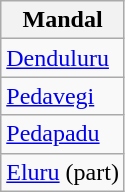<table class="wikitable sortable static-row-numbers static-row-header-hash">
<tr>
<th>Mandal</th>
</tr>
<tr>
<td><a href='#'>Denduluru</a></td>
</tr>
<tr>
<td><a href='#'>Pedavegi</a></td>
</tr>
<tr>
<td><a href='#'>Pedapadu</a></td>
</tr>
<tr>
<td><a href='#'>Eluru</a> (part)</td>
</tr>
</table>
